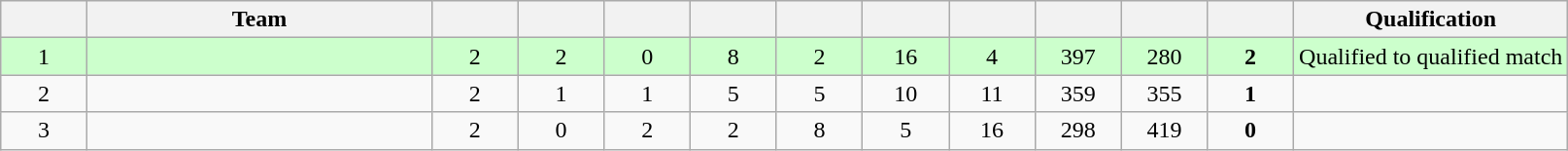<table class="wikitable" style="text-align:center">
<tr>
<th width=5.5%></th>
<th width=22%>Team</th>
<th width=5.5%></th>
<th width=5.5%></th>
<th width=5.5%></th>
<th width=5.5%></th>
<th width=5.5%></th>
<th width=5.5%></th>
<th width=5.5%></th>
<th width=5.5%></th>
<th width=5.5%></th>
<th width=5.5%></th>
<th width=18%>Qualification</th>
</tr>
<tr bgcolor="#ccffcc">
<td>1</td>
<td align="left"></td>
<td>2</td>
<td>2</td>
<td>0</td>
<td>8</td>
<td>2</td>
<td>16</td>
<td>4</td>
<td>397</td>
<td>280</td>
<td><strong>2</strong></td>
<td>Qualified to qualified match</td>
</tr>
<tr>
<td>2</td>
<td align="left"></td>
<td>2</td>
<td>1</td>
<td>1</td>
<td>5</td>
<td>5</td>
<td>10</td>
<td>11</td>
<td>359</td>
<td>355</td>
<td><strong>1</strong></td>
<td></td>
</tr>
<tr>
<td>3</td>
<td align="left"></td>
<td>2</td>
<td>0</td>
<td>2</td>
<td>2</td>
<td>8</td>
<td>5</td>
<td>16</td>
<td>298</td>
<td>419</td>
<td><strong>0</strong></td>
<td></td>
</tr>
</table>
